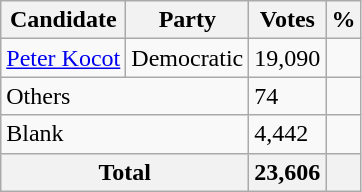<table class="wikitable">
<tr>
<th>Candidate</th>
<th>Party</th>
<th>Votes</th>
<th>%</th>
</tr>
<tr>
<td><a href='#'>Peter Kocot</a></td>
<td>Democratic</td>
<td>19,090</td>
<td></td>
</tr>
<tr>
<td colspan = 2>Others</td>
<td>74</td>
<td></td>
</tr>
<tr>
<td colspan = 2>Blank</td>
<td>4,442</td>
<td></td>
</tr>
<tr>
<th colspan = 2>Total</th>
<th>23,606</th>
<th></th>
</tr>
</table>
